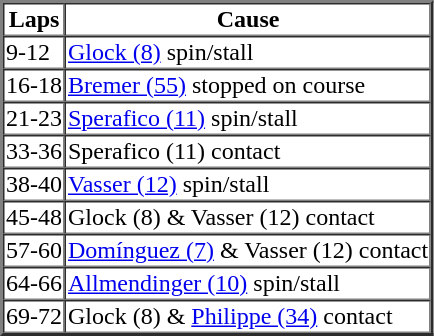<table border=2 cellspacing=0>
<tr>
<th>Laps</th>
<th>Cause</th>
</tr>
<tr>
<td>9-12</td>
<td><a href='#'>Glock (8)</a> spin/stall</td>
</tr>
<tr>
<td>16-18</td>
<td><a href='#'>Bremer (55)</a> stopped on course</td>
</tr>
<tr>
<td>21-23</td>
<td><a href='#'>Sperafico (11)</a> spin/stall</td>
</tr>
<tr>
<td>33-36</td>
<td>Sperafico (11) contact</td>
</tr>
<tr>
<td>38-40</td>
<td><a href='#'>Vasser (12)</a> spin/stall</td>
</tr>
<tr>
<td>45-48</td>
<td>Glock (8) & Vasser (12) contact</td>
</tr>
<tr>
<td>57-60</td>
<td><a href='#'>Domínguez (7)</a> & Vasser (12) contact</td>
</tr>
<tr>
<td>64-66</td>
<td><a href='#'>Allmendinger (10)</a> spin/stall</td>
</tr>
<tr>
<td>69-72</td>
<td>Glock (8) & <a href='#'>Philippe (34)</a> contact</td>
</tr>
</table>
